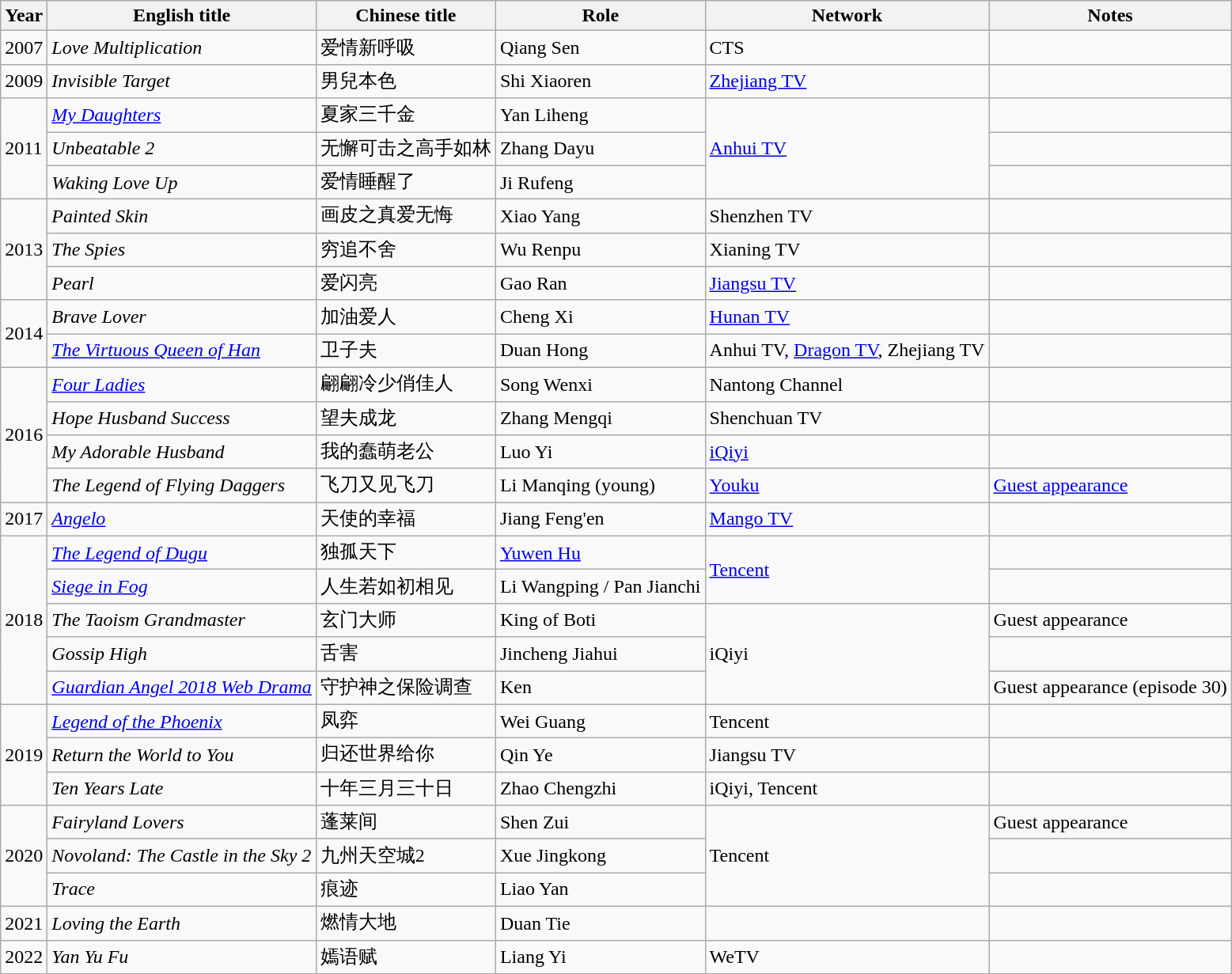<table class="wikitable sortable">
<tr>
<th>Year</th>
<th>English title</th>
<th>Chinese title</th>
<th>Role</th>
<th>Network</th>
<th>Notes</th>
</tr>
<tr>
<td>2007</td>
<td><em>Love Multiplication</em></td>
<td>爱情新呼吸</td>
<td>Qiang Sen</td>
<td>CTS</td>
<td></td>
</tr>
<tr>
<td>2009</td>
<td><em>Invisible Target</em></td>
<td>男兒本色</td>
<td>Shi Xiaoren</td>
<td><a href='#'>Zhejiang TV</a></td>
<td></td>
</tr>
<tr>
<td rowspan=3>2011</td>
<td><em><a href='#'>My Daughters</a></em></td>
<td>夏家三千金</td>
<td>Yan Liheng</td>
<td rowspan=3><a href='#'>Anhui TV</a></td>
<td></td>
</tr>
<tr>
<td><em>Unbeatable 2</em></td>
<td>无懈可击之高手如林</td>
<td>Zhang Dayu</td>
<td></td>
</tr>
<tr>
<td><em>Waking Love Up</em></td>
<td>爱情睡醒了</td>
<td>Ji Rufeng</td>
<td></td>
</tr>
<tr>
<td rowspan=3>2013</td>
<td><em>Painted Skin</em></td>
<td>画皮之真爱无悔</td>
<td>Xiao Yang</td>
<td>Shenzhen TV</td>
<td></td>
</tr>
<tr>
<td><em>The Spies</em></td>
<td>穷追不舍</td>
<td>Wu Renpu</td>
<td>Xianing TV</td>
<td></td>
</tr>
<tr>
<td><em>Pearl</em></td>
<td>爱闪亮</td>
<td>Gao Ran</td>
<td><a href='#'>Jiangsu TV</a></td>
<td></td>
</tr>
<tr>
<td rowspan=2>2014</td>
<td><em>Brave Lover</em></td>
<td>加油爱人</td>
<td>Cheng Xi</td>
<td><a href='#'>Hunan TV</a></td>
<td></td>
</tr>
<tr>
<td><em><a href='#'>The Virtuous Queen of Han</a></em></td>
<td>卫子夫</td>
<td>Duan Hong</td>
<td>Anhui TV, <a href='#'>Dragon TV</a>, Zhejiang TV</td>
<td></td>
</tr>
<tr>
<td rowspan=4>2016</td>
<td><em><a href='#'>Four Ladies</a></em></td>
<td>翩翩冷少俏佳人</td>
<td>Song Wenxi</td>
<td>Nantong Channel</td>
<td></td>
</tr>
<tr>
<td><em>Hope Husband Success</em></td>
<td>望夫成龙</td>
<td>Zhang Mengqi</td>
<td>Shenchuan TV</td>
<td></td>
</tr>
<tr>
<td><em>My Adorable Husband</em></td>
<td>我的蠢萌老公</td>
<td>Luo Yi</td>
<td><a href='#'>iQiyi</a></td>
<td></td>
</tr>
<tr>
<td><em>The Legend of Flying Daggers</em></td>
<td>飞刀又见飞刀</td>
<td>Li Manqing (young)</td>
<td><a href='#'>Youku</a></td>
<td><a href='#'>Guest appearance</a></td>
</tr>
<tr>
<td>2017</td>
<td><em><a href='#'>Angelo</a></em></td>
<td>天使的幸福</td>
<td>Jiang Feng'en</td>
<td><a href='#'>Mango TV</a></td>
<td></td>
</tr>
<tr>
<td rowspan=5>2018</td>
<td><em><a href='#'>The Legend of Dugu</a></em></td>
<td>独孤天下</td>
<td><a href='#'>Yuwen Hu</a></td>
<td rowspan=2><a href='#'>Tencent</a></td>
<td></td>
</tr>
<tr>
<td><em><a href='#'>Siege in Fog</a></em></td>
<td>人生若如初相见</td>
<td>Li Wangping / Pan Jianchi</td>
<td></td>
</tr>
<tr>
<td><em>The Taoism Grandmaster</em></td>
<td>玄门大师</td>
<td>King of Boti</td>
<td rowspan=3>iQiyi</td>
<td>Guest appearance</td>
</tr>
<tr>
<td><em>Gossip High</em></td>
<td>舌害</td>
<td>Jincheng Jiahui</td>
<td></td>
</tr>
<tr>
<td><em><a href='#'>Guardian Angel 2018 Web Drama</a></em></td>
<td>守护神之保险调查</td>
<td>Ken</td>
<td>Guest appearance (episode 30)</td>
</tr>
<tr>
<td rowspan=3>2019</td>
<td><em><a href='#'>Legend of the Phoenix</a></em></td>
<td>凤弈</td>
<td>Wei Guang</td>
<td>Tencent</td>
<td></td>
</tr>
<tr>
<td><em>Return the World to You</em></td>
<td>归还世界给你</td>
<td>Qin Ye</td>
<td>Jiangsu TV</td>
<td></td>
</tr>
<tr>
<td><em>Ten Years Late</em></td>
<td>十年三月三十日</td>
<td>Zhao Chengzhi</td>
<td>iQiyi, Tencent</td>
<td></td>
</tr>
<tr>
<td rowspan=3>2020</td>
<td><em>Fairyland Lovers</em></td>
<td>蓬莱间</td>
<td>Shen Zui</td>
<td rowspan=3>Tencent</td>
<td>Guest appearance</td>
</tr>
<tr>
<td><em>Novoland: The Castle in the Sky 2</em></td>
<td>九州天空城2</td>
<td>Xue Jingkong</td>
<td></td>
</tr>
<tr>
<td><em>Trace</em></td>
<td>痕迹</td>
<td>Liao Yan</td>
<td></td>
</tr>
<tr>
<td>2021</td>
<td><em>Loving the Earth</em></td>
<td>燃情大地</td>
<td>Duan Tie</td>
<td></td>
<td></td>
</tr>
<tr>
<td>2022</td>
<td><em>Yan Yu Fu</em></td>
<td>嫣语赋</td>
<td>Liang Yi</td>
<td>WeTV</td>
<td></td>
</tr>
<tr>
</tr>
</table>
